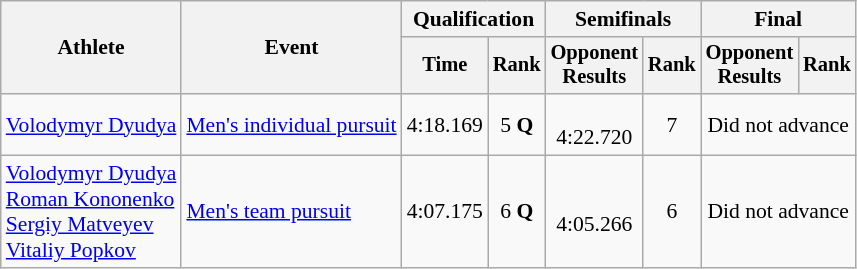<table class=wikitable style="font-size:90%">
<tr>
<th rowspan="2">Athlete</th>
<th rowspan="2">Event</th>
<th colspan="2">Qualification</th>
<th colspan="2">Semifinals</th>
<th colspan="2">Final</th>
</tr>
<tr style="font-size:95%">
<th>Time</th>
<th>Rank</th>
<th>Opponent<br>Results</th>
<th>Rank</th>
<th>Opponent<br>Results</th>
<th>Rank</th>
</tr>
<tr align=center>
<td align=left><a href='#'>Volodymyr Dyudya</a></td>
<td align=left><a href='#'>Men's individual pursuit</a></td>
<td>4:18.169</td>
<td>5 <strong>Q</strong></td>
<td><br>4:22.720</td>
<td>7</td>
<td colspan=2>Did not advance</td>
</tr>
<tr align=center>
<td align=left><a href='#'>Volodymyr Dyudya</a><br><a href='#'>Roman Kononenko</a><br><a href='#'>Sergiy Matveyev</a><br><a href='#'>Vitaliy Popkov</a></td>
<td align=left><a href='#'>Men's team pursuit</a></td>
<td>4:07.175</td>
<td>6 <strong>Q</strong></td>
<td><br>4:05.266</td>
<td>6</td>
<td colspan=2>Did not advance</td>
</tr>
</table>
